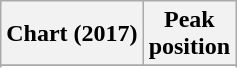<table class="wikitable sortable plainrowheaders" style="text-align:center">
<tr>
<th scope="col">Chart (2017)</th>
<th scope="col">Peak<br>position</th>
</tr>
<tr>
</tr>
<tr>
</tr>
<tr>
</tr>
<tr>
</tr>
</table>
